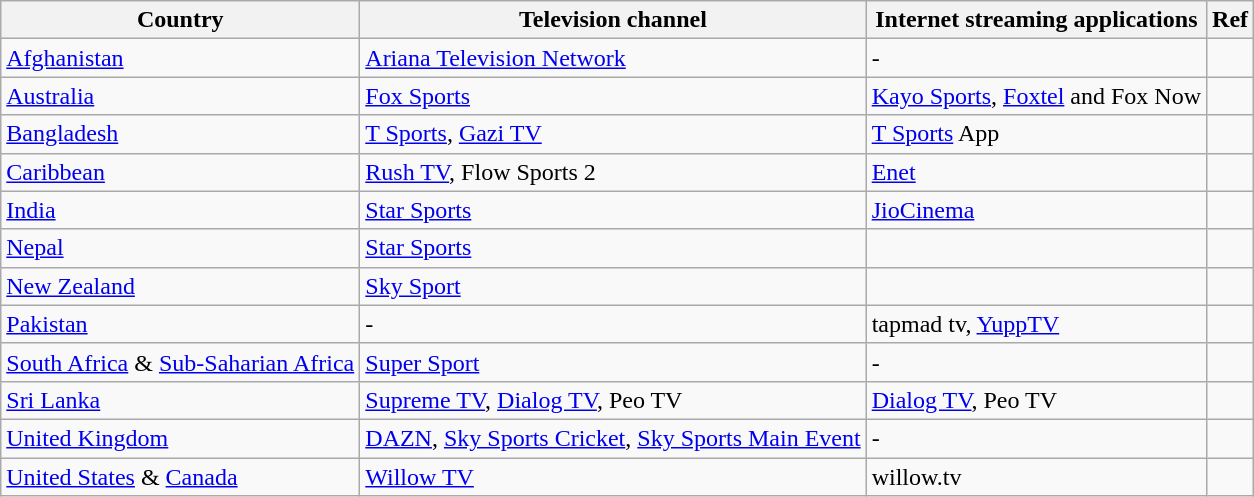<table class="wikitable">
<tr>
<th>Country</th>
<th>Television channel</th>
<th>Internet streaming applications</th>
<th>Ref</th>
</tr>
<tr>
<td><a href='#'>Afghanistan</a></td>
<td><a href='#'>Ariana Television Network</a></td>
<td>-</td>
<td></td>
</tr>
<tr>
<td><a href='#'>Australia</a></td>
<td><a href='#'>Fox Sports</a></td>
<td><a href='#'>Kayo Sports</a>, <a href='#'>Foxtel</a> and Fox Now</td>
<td></td>
</tr>
<tr>
<td><a href='#'>Bangladesh</a></td>
<td><a href='#'>T Sports</a>, <a href='#'>Gazi TV</a></td>
<td><a href='#'>T Sports</a> App</td>
<td></td>
</tr>
<tr>
<td><a href='#'>Caribbean</a></td>
<td><a href='#'>Rush TV</a>, Flow Sports 2 </td>
<td><a href='#'>Enet</a></td>
<td></td>
</tr>
<tr>
<td><a href='#'>India</a></td>
<td><a href='#'>Star Sports</a></td>
<td><a href='#'>JioCinema</a></td>
<td></td>
</tr>
<tr>
<td><a href='#'>Nepal</a></td>
<td><a href='#'>Star Sports</a></td>
<td></td>
<td></td>
</tr>
<tr>
<td><a href='#'>New Zealand</a></td>
<td><a href='#'>Sky Sport</a></td>
<td></td>
<td></td>
</tr>
<tr>
<td><a href='#'>Pakistan</a></td>
<td>-</td>
<td>tapmad tv, <a href='#'>YuppTV</a></td>
<td></td>
</tr>
<tr>
<td><a href='#'>South Africa</a> & <a href='#'>Sub-Saharian Africa</a></td>
<td><a href='#'>Super Sport</a></td>
<td>-</td>
<td></td>
</tr>
<tr>
<td><a href='#'>Sri Lanka</a></td>
<td><a href='#'>Supreme TV</a>, <a href='#'>Dialog TV</a>, Peo TV</td>
<td><a href='#'>Dialog TV</a>, Peo TV</td>
<td></td>
</tr>
<tr>
<td><a href='#'>United Kingdom</a></td>
<td><a href='#'>DAZN</a>, <a href='#'>Sky Sports Cricket</a>, <a href='#'>Sky Sports Main Event</a></td>
<td>-</td>
<td></td>
</tr>
<tr>
<td><a href='#'>United States</a> & <a href='#'>Canada</a></td>
<td><a href='#'>Willow TV</a></td>
<td>willow.tv</td>
<td></td>
</tr>
</table>
